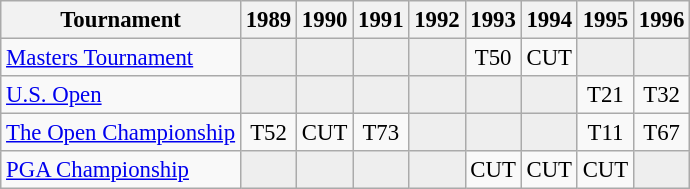<table class="wikitable" style="font-size:95%;text-align:center;">
<tr>
<th>Tournament</th>
<th>1989</th>
<th>1990</th>
<th>1991</th>
<th>1992</th>
<th>1993</th>
<th>1994</th>
<th>1995</th>
<th>1996</th>
</tr>
<tr>
<td align=left><a href='#'>Masters Tournament</a></td>
<td style="background:#eeeeee;"></td>
<td style="background:#eeeeee;"></td>
<td style="background:#eeeeee;"></td>
<td style="background:#eeeeee;"></td>
<td>T50</td>
<td>CUT</td>
<td style="background:#eeeeee;"></td>
<td style="background:#eeeeee;"></td>
</tr>
<tr>
<td align=left><a href='#'>U.S. Open</a></td>
<td style="background:#eeeeee;"></td>
<td style="background:#eeeeee;"></td>
<td style="background:#eeeeee;"></td>
<td style="background:#eeeeee;"></td>
<td style="background:#eeeeee;"></td>
<td style="background:#eeeeee;"></td>
<td>T21</td>
<td>T32</td>
</tr>
<tr>
<td align=left><a href='#'>The Open Championship</a></td>
<td>T52</td>
<td>CUT</td>
<td>T73</td>
<td style="background:#eeeeee;"></td>
<td style="background:#eeeeee;"></td>
<td style="background:#eeeeee;"></td>
<td>T11</td>
<td>T67</td>
</tr>
<tr>
<td align=left><a href='#'>PGA Championship</a></td>
<td style="background:#eeeeee;"></td>
<td style="background:#eeeeee;"></td>
<td style="background:#eeeeee;"></td>
<td style="background:#eeeeee;"></td>
<td>CUT</td>
<td>CUT</td>
<td>CUT</td>
<td style="background:#eeeeee;"></td>
</tr>
</table>
